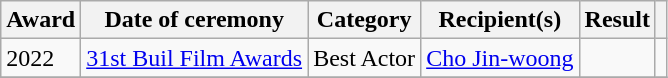<table class="wikitable sortable">
<tr>
<th scope="col">Award</th>
<th scope="col">Date of ceremony</th>
<th scope="col">Category</th>
<th scope="col">Recipient(s)</th>
<th scope="col">Result</th>
<th scope="col" class="unsortable"></th>
</tr>
<tr>
<td>2022</td>
<td><a href='#'>31st Buil Film Awards</a></td>
<td>Best Actor</td>
<td><a href='#'>Cho Jin-woong</a></td>
<td></td>
<td style="text-align: center;"></td>
</tr>
<tr>
</tr>
</table>
